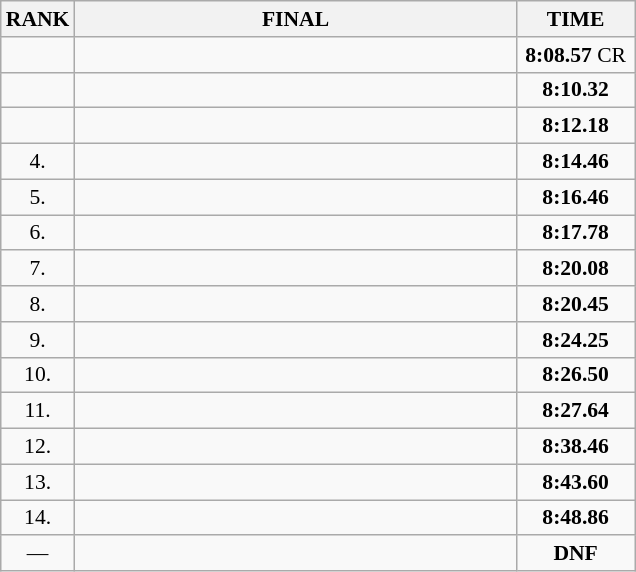<table class="wikitable" style="border-collapse: collapse; font-size: 90%;">
<tr>
<th>RANK</th>
<th style="width: 20em">FINAL</th>
<th style="width: 5em">TIME</th>
</tr>
<tr>
<td align="center"></td>
<td></td>
<td align="center"><strong>8:08.57</strong> CR</td>
</tr>
<tr>
<td align="center"></td>
<td></td>
<td align="center"><strong>8:10.32</strong></td>
</tr>
<tr>
<td align="center"></td>
<td></td>
<td align="center"><strong>8:12.18</strong></td>
</tr>
<tr>
<td align="center">4.</td>
<td></td>
<td align="center"><strong>8:14.46</strong></td>
</tr>
<tr>
<td align="center">5.</td>
<td></td>
<td align="center"><strong>8:16.46</strong></td>
</tr>
<tr>
<td align="center">6.</td>
<td></td>
<td align="center"><strong>8:17.78</strong></td>
</tr>
<tr>
<td align="center">7.</td>
<td></td>
<td align="center"><strong>8:20.08</strong></td>
</tr>
<tr>
<td align="center">8.</td>
<td></td>
<td align="center"><strong>8:20.45</strong></td>
</tr>
<tr>
<td align="center">9.</td>
<td></td>
<td align="center"><strong>8:24.25</strong></td>
</tr>
<tr>
<td align="center">10.</td>
<td></td>
<td align="center"><strong>8:26.50</strong></td>
</tr>
<tr>
<td align="center">11.</td>
<td></td>
<td align="center"><strong>8:27.64</strong></td>
</tr>
<tr>
<td align="center">12.</td>
<td></td>
<td align="center"><strong>8:38.46</strong></td>
</tr>
<tr>
<td align="center">13.</td>
<td></td>
<td align="center"><strong>8:43.60</strong></td>
</tr>
<tr>
<td align="center">14.</td>
<td></td>
<td align="center"><strong>8:48.86</strong></td>
</tr>
<tr>
<td align="center">—</td>
<td></td>
<td align="center"><strong>DNF</strong></td>
</tr>
</table>
